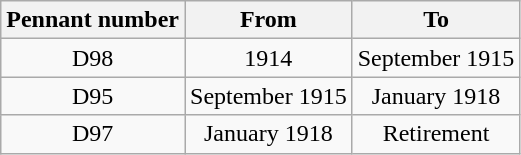<table class="wikitable" style="text-align:center">
<tr>
<th>Pennant number</th>
<th>From</th>
<th>To</th>
</tr>
<tr>
<td>D98</td>
<td>1914</td>
<td>September 1915</td>
</tr>
<tr>
<td>D95</td>
<td>September 1915</td>
<td>January 1918</td>
</tr>
<tr>
<td>D97</td>
<td>January 1918</td>
<td>Retirement</td>
</tr>
</table>
